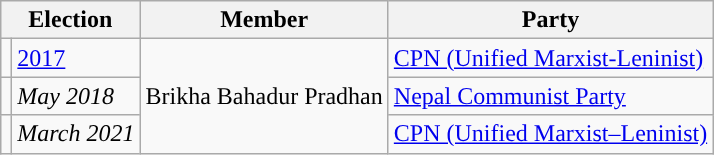<table class="wikitable">
<tr>
<th colspan="2">Election</th>
<th>Member</th>
<th>Party</th>
</tr>
<tr>
<td style="background-color:"></td>
<td><a href='#'>2017</a></td>
<td rowspan="3">Brikha Bahadur Pradhan</td>
<td><a href='#'>CPN (Unified Marxist-Leninist)</a></td>
</tr>
<tr>
<td style="background-color:"></td>
<td><em>May 2018</em></td>
<td><a href='#'>Nepal Communist Party</a></td>
</tr>
<tr>
<td style="background-color:"></td>
<td><em>March 2021</em></td>
<td><a href='#'>CPN (Unified Marxist–Leninist)</a></td>
</tr>
</table>
